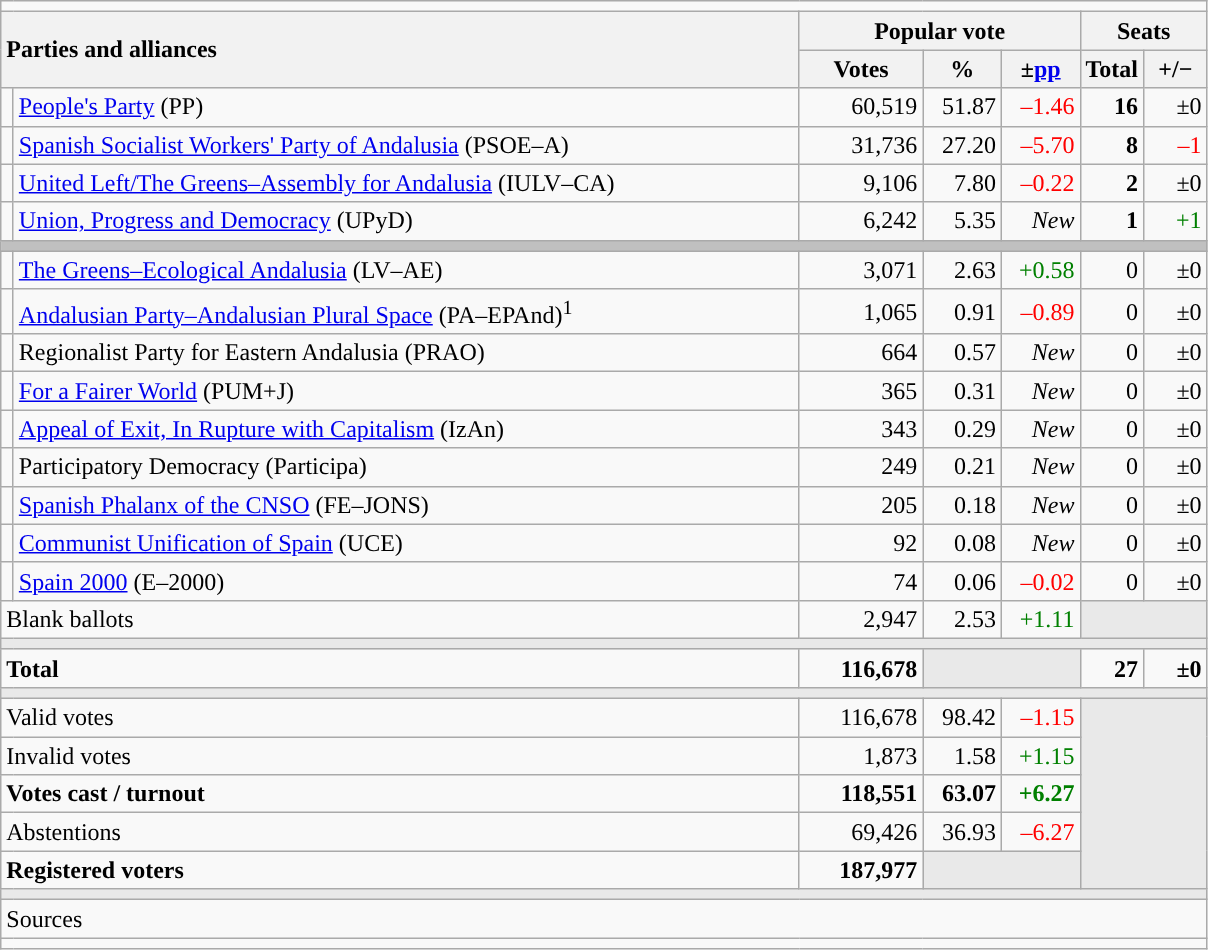<table class="wikitable" style="text-align:right;">
<tr>
<td colspan="7"></td>
</tr>
<tr>
<th style="text-align:left;" rowspan="2" colspan="2" width="525">Parties and alliances</th>
<th colspan="3">Popular vote</th>
<th colspan="2">Seats</th>
</tr>
<tr>
<th width="75">Votes</th>
<th width="45">%</th>
<th width="45">±<a href='#'>pp</a></th>
<th width="35">Total</th>
<th width="35">+/−</th>
</tr>
<tr>
<td width="1" style="color:inherit;background:"></td>
<td align="left"><a href='#'>People's Party</a> (PP)</td>
<td>60,519</td>
<td>51.87</td>
<td style="color:red;">–1.46</td>
<td><strong>16</strong></td>
<td>±0</td>
</tr>
<tr>
<td style="color:inherit;background:"></td>
<td align="left"><a href='#'>Spanish Socialist Workers' Party of Andalusia</a> (PSOE–A)</td>
<td>31,736</td>
<td>27.20</td>
<td style="color:red;">–5.70</td>
<td><strong>8</strong></td>
<td style="color:red;">–1</td>
</tr>
<tr>
<td style="color:inherit;background:"></td>
<td align="left"><a href='#'>United Left/The Greens–Assembly for Andalusia</a> (IULV–CA)</td>
<td>9,106</td>
<td>7.80</td>
<td style="color:red;">–0.22</td>
<td><strong>2</strong></td>
<td>±0</td>
</tr>
<tr>
<td style="color:inherit;background:"></td>
<td align="left"><a href='#'>Union, Progress and Democracy</a> (UPyD)</td>
<td>6,242</td>
<td>5.35</td>
<td><em>New</em></td>
<td><strong>1</strong></td>
<td style="color:green;">+1</td>
</tr>
<tr>
<td colspan="7" bgcolor="#C0C0C0"></td>
</tr>
<tr>
<td style="color:inherit;background:"></td>
<td align="left"><a href='#'>The Greens–Ecological Andalusia</a> (LV–AE)</td>
<td>3,071</td>
<td>2.63</td>
<td style="color:green;">+0.58</td>
<td>0</td>
<td>±0</td>
</tr>
<tr>
<td style="color:inherit;background:"></td>
<td align="left"><a href='#'>Andalusian Party–Andalusian Plural Space</a> (PA–EPAnd)<sup>1</sup></td>
<td>1,065</td>
<td>0.91</td>
<td style="color:red;">–0.89</td>
<td>0</td>
<td>±0</td>
</tr>
<tr>
<td style="color:inherit;background:"></td>
<td align="left">Regionalist Party for Eastern Andalusia (PRAO)</td>
<td>664</td>
<td>0.57</td>
<td><em>New</em></td>
<td>0</td>
<td>±0</td>
</tr>
<tr>
<td style="color:inherit;background:"></td>
<td align="left"><a href='#'>For a Fairer World</a> (PUM+J)</td>
<td>365</td>
<td>0.31</td>
<td><em>New</em></td>
<td>0</td>
<td>±0</td>
</tr>
<tr>
<td style="color:inherit;background:"></td>
<td align="left"><a href='#'>Appeal of Exit, In Rupture with Capitalism</a> (IzAn)</td>
<td>343</td>
<td>0.29</td>
<td><em>New</em></td>
<td>0</td>
<td>±0</td>
</tr>
<tr>
<td style="color:inherit;background:"></td>
<td align="left">Participatory Democracy (Participa)</td>
<td>249</td>
<td>0.21</td>
<td><em>New</em></td>
<td>0</td>
<td>±0</td>
</tr>
<tr>
<td style="color:inherit;background:"></td>
<td align="left"><a href='#'>Spanish Phalanx of the CNSO</a> (FE–JONS)</td>
<td>205</td>
<td>0.18</td>
<td><em>New</em></td>
<td>0</td>
<td>±0</td>
</tr>
<tr>
<td style="color:inherit;background:"></td>
<td align="left"><a href='#'>Communist Unification of Spain</a> (UCE)</td>
<td>92</td>
<td>0.08</td>
<td><em>New</em></td>
<td>0</td>
<td>±0</td>
</tr>
<tr>
<td style="color:inherit;background:"></td>
<td align="left"><a href='#'>Spain 2000</a> (E–2000)</td>
<td>74</td>
<td>0.06</td>
<td style="color:red;">–0.02</td>
<td>0</td>
<td>±0</td>
</tr>
<tr>
<td align="left" colspan="2">Blank ballots</td>
<td>2,947</td>
<td>2.53</td>
<td style="color:green;">+1.11</td>
<td bgcolor="#E9E9E9" colspan="2"></td>
</tr>
<tr>
<td colspan="7" bgcolor="#E9E9E9"></td>
</tr>
<tr style="font-weight:bold;">
<td align="left" colspan="2">Total</td>
<td>116,678</td>
<td bgcolor="#E9E9E9" colspan="2"></td>
<td>27</td>
<td>±0</td>
</tr>
<tr>
<td colspan="7" bgcolor="#E9E9E9"></td>
</tr>
<tr>
<td align="left" colspan="2">Valid votes</td>
<td>116,678</td>
<td>98.42</td>
<td style="color:red;">–1.15</td>
<td bgcolor="#E9E9E9" colspan="2" rowspan="5"></td>
</tr>
<tr>
<td align="left" colspan="2">Invalid votes</td>
<td>1,873</td>
<td>1.58</td>
<td style="color:green;">+1.15</td>
</tr>
<tr style="font-weight:bold;">
<td align="left" colspan="2">Votes cast / turnout</td>
<td>118,551</td>
<td>63.07</td>
<td style="color:green;">+6.27</td>
</tr>
<tr>
<td align="left" colspan="2">Abstentions</td>
<td>69,426</td>
<td>36.93</td>
<td style="color:red;">–6.27</td>
</tr>
<tr style="font-weight:bold;">
<td align="left" colspan="2">Registered voters</td>
<td>187,977</td>
<td bgcolor="#E9E9E9" colspan="2"></td>
</tr>
<tr>
<td colspan="7" bgcolor="#E9E9E9"></td>
</tr>
<tr>
<td align="left" colspan="7">Sources</td>
</tr>
<tr>
<td colspan="7" style="text-align:left; max-width:790px;"></td>
</tr>
</table>
